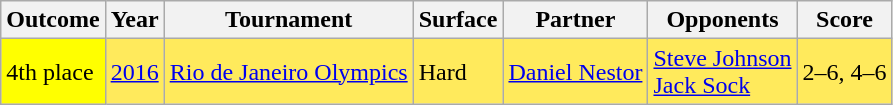<table class="sortable wikitable">
<tr>
<th>Outcome</th>
<th>Year</th>
<th>Tournament</th>
<th>Surface</th>
<th>Partner</th>
<th>Opponents</th>
<th class="unsortable">Score</th>
</tr>
<tr style="background:#ffea5c;">
<td style="background:yellow;">4th place</td>
<td><a href='#'>2016</a></td>
<td><a href='#'>Rio de Janeiro Olympics</a></td>
<td>Hard</td>
<td> <a href='#'>Daniel Nestor</a></td>
<td> <a href='#'>Steve Johnson</a> <br>  <a href='#'>Jack Sock</a></td>
<td>2–6, 4–6</td>
</tr>
</table>
